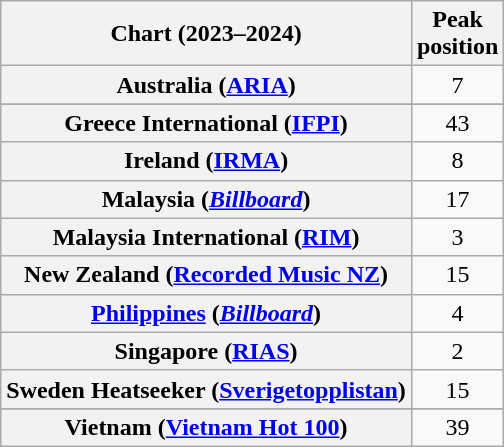<table class="wikitable sortable plainrowheaders" style="text-align:center">
<tr>
<th scope="col">Chart (2023–2024)</th>
<th scope="col">Peak<br>position</th>
</tr>
<tr>
<th scope="row">Australia (<a href='#'>ARIA</a>)</th>
<td>7</td>
</tr>
<tr>
</tr>
<tr>
</tr>
<tr>
<th scope="row">Greece International (<a href='#'>IFPI</a>)</th>
<td>43</td>
</tr>
<tr>
<th scope="row">Ireland (<a href='#'>IRMA</a>)</th>
<td>8</td>
</tr>
<tr>
<th scope="row">Malaysia (<em><a href='#'>Billboard</a></em>)</th>
<td>17</td>
</tr>
<tr>
<th scope="row">Malaysia International (<a href='#'>RIM</a>)</th>
<td>3</td>
</tr>
<tr>
<th scope="row">New Zealand (<a href='#'>Recorded Music NZ</a>)</th>
<td>15</td>
</tr>
<tr>
<th scope="row"><a href='#'>Philippines</a> (<em><a href='#'>Billboard</a></em>)</th>
<td>4</td>
</tr>
<tr>
<th scope="row">Singapore (<a href='#'>RIAS</a>)</th>
<td>2</td>
</tr>
<tr>
<th scope="row">Sweden Heatseeker (<a href='#'>Sverigetopplistan</a>)</th>
<td>15</td>
</tr>
<tr>
</tr>
<tr>
</tr>
<tr>
</tr>
<tr>
<th scope="row">Vietnam (<a href='#'>Vietnam Hot 100</a>)</th>
<td>39</td>
</tr>
</table>
